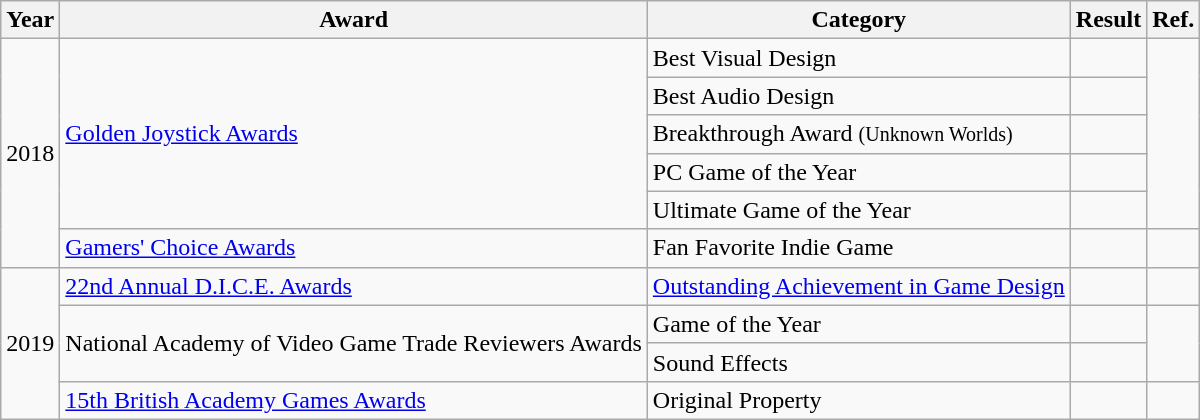<table class="wikitable sortable">
<tr>
<th>Year</th>
<th>Award</th>
<th>Category</th>
<th>Result</th>
<th>Ref.</th>
</tr>
<tr>
<td style="text-align:center;" rowspan="6">2018</td>
<td rowspan="5"><a href='#'>Golden Joystick Awards</a></td>
<td>Best Visual Design</td>
<td></td>
<td rowspan="5" style="text-align:center;"></td>
</tr>
<tr>
<td>Best Audio Design</td>
<td></td>
</tr>
<tr>
<td>Breakthrough Award <small>(Unknown Worlds)</small></td>
<td></td>
</tr>
<tr>
<td>PC Game of the Year</td>
<td></td>
</tr>
<tr>
<td>Ultimate Game of the Year</td>
<td></td>
</tr>
<tr>
<td><a href='#'>Gamers' Choice Awards</a></td>
<td>Fan Favorite Indie Game</td>
<td></td>
<td style="text-align:center;"></td>
</tr>
<tr>
<td style="text-align:center;" rowspan="4">2019</td>
<td><a href='#'>22nd Annual D.I.C.E. Awards</a></td>
<td><a href='#'>Outstanding Achievement in Game Design</a></td>
<td></td>
<td style="text-align:center;"></td>
</tr>
<tr>
<td rowspan="2">National Academy of Video Game Trade Reviewers Awards</td>
<td>Game of the Year</td>
<td></td>
<td rowspan="2" style="text-align:center;"></td>
</tr>
<tr>
<td>Sound Effects</td>
<td></td>
</tr>
<tr>
<td><a href='#'>15th British Academy Games Awards</a></td>
<td>Original Property</td>
<td></td>
<td style="text-align:center;"></td>
</tr>
</table>
